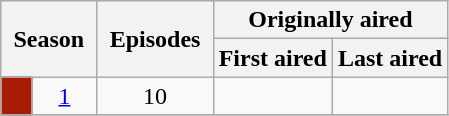<table class="wikitable" style="text-align: center;">
<tr>
<th style="padding: 0 8px;" colspan="2" rowspan="2">Season</th>
<th style="padding: 0 8px;" rowspan="2">Episodes</th>
<th colspan="2">Originally aired</th>
</tr>
<tr>
<th>First aired</th>
<th>Last aired</th>
</tr>
<tr>
<td style="background: #A81C07;"></td>
<td><a href='#'>1</a></td>
<td>10</td>
<td style="padding: 0 8px;"></td>
<td style="padding: 0 8px;"></td>
</tr>
<tr>
</tr>
</table>
